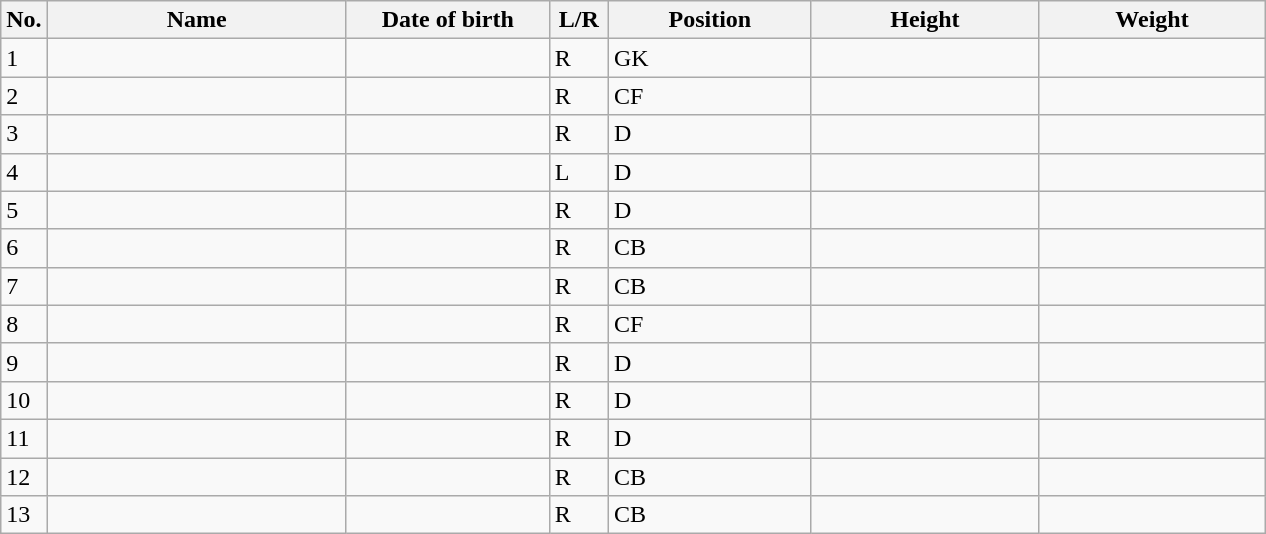<table class=wikitable sortable style=font-size:100%; text-align:center;>
<tr>
<th>No.</th>
<th style=width:12em>Name</th>
<th style=width:8em>Date of birth</th>
<th style=width:2em>L/R</th>
<th style=width:8em>Position</th>
<th style=width:9em>Height</th>
<th style=width:9em>Weight</th>
</tr>
<tr>
<td>1</td>
<td align=left></td>
<td></td>
<td>R</td>
<td>GK</td>
<td></td>
<td></td>
</tr>
<tr>
<td>2</td>
<td align=left></td>
<td></td>
<td>R</td>
<td>CF</td>
<td></td>
<td></td>
</tr>
<tr>
<td>3</td>
<td align=left></td>
<td></td>
<td>R</td>
<td>D</td>
<td></td>
<td></td>
</tr>
<tr>
<td>4</td>
<td align=left></td>
<td></td>
<td>L</td>
<td>D</td>
<td></td>
<td></td>
</tr>
<tr>
<td>5</td>
<td align=left></td>
<td></td>
<td>R</td>
<td>D</td>
<td></td>
<td></td>
</tr>
<tr>
<td>6</td>
<td align=left></td>
<td></td>
<td>R</td>
<td>CB</td>
<td></td>
<td></td>
</tr>
<tr>
<td>7</td>
<td align=left></td>
<td></td>
<td>R</td>
<td>CB</td>
<td></td>
<td></td>
</tr>
<tr>
<td>8</td>
<td align=left></td>
<td></td>
<td>R</td>
<td>CF</td>
<td></td>
<td></td>
</tr>
<tr>
<td>9</td>
<td align=left></td>
<td></td>
<td>R</td>
<td>D</td>
<td></td>
<td></td>
</tr>
<tr>
<td>10</td>
<td align=left></td>
<td></td>
<td>R</td>
<td>D</td>
<td></td>
<td></td>
</tr>
<tr>
<td>11</td>
<td align=left></td>
<td></td>
<td>R</td>
<td>D</td>
<td></td>
<td></td>
</tr>
<tr>
<td>12</td>
<td align=left></td>
<td></td>
<td>R</td>
<td>CB</td>
<td></td>
<td></td>
</tr>
<tr>
<td>13</td>
<td align=left></td>
<td></td>
<td>R</td>
<td>CB</td>
<td></td>
<td></td>
</tr>
</table>
